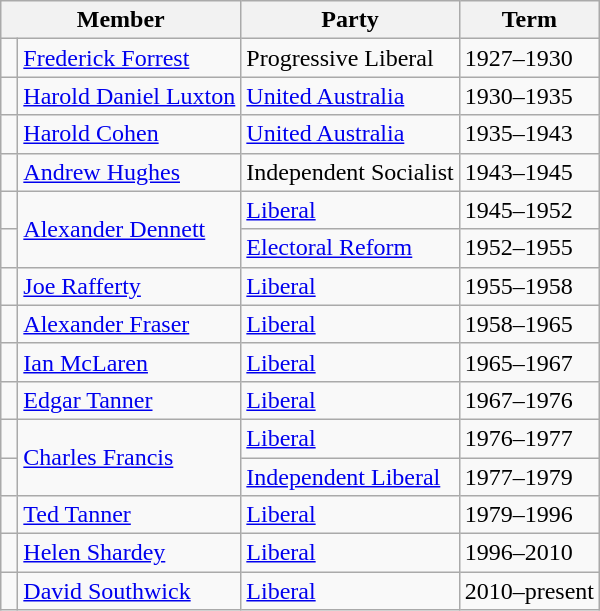<table class="wikitable">
<tr>
<th colspan="2">Member</th>
<th>Party</th>
<th>Term</th>
</tr>
<tr>
<td> </td>
<td><a href='#'>Frederick Forrest</a></td>
<td>Progressive Liberal</td>
<td>1927–1930</td>
</tr>
<tr>
<td> </td>
<td><a href='#'>Harold Daniel Luxton</a></td>
<td><a href='#'>United Australia</a></td>
<td>1930–1935</td>
</tr>
<tr>
<td> </td>
<td><a href='#'>Harold Cohen</a></td>
<td><a href='#'>United Australia</a></td>
<td>1935–1943</td>
</tr>
<tr>
<td> </td>
<td><a href='#'>Andrew Hughes</a></td>
<td>Independent Socialist</td>
<td>1943–1945</td>
</tr>
<tr>
<td> </td>
<td rowspan=2><a href='#'>Alexander Dennett</a></td>
<td><a href='#'>Liberal</a></td>
<td>1945–1952</td>
</tr>
<tr>
<td> </td>
<td><a href='#'>Electoral Reform</a></td>
<td>1952–1955</td>
</tr>
<tr>
<td> </td>
<td><a href='#'>Joe Rafferty</a></td>
<td><a href='#'>Liberal</a></td>
<td>1955–1958</td>
</tr>
<tr>
<td> </td>
<td><a href='#'>Alexander Fraser</a></td>
<td><a href='#'>Liberal</a></td>
<td>1958–1965</td>
</tr>
<tr>
<td> </td>
<td><a href='#'>Ian McLaren</a></td>
<td><a href='#'>Liberal</a></td>
<td>1965–1967</td>
</tr>
<tr>
<td> </td>
<td><a href='#'>Edgar Tanner</a></td>
<td><a href='#'>Liberal</a></td>
<td>1967–1976</td>
</tr>
<tr>
<td> </td>
<td rowspan=2><a href='#'>Charles Francis</a></td>
<td><a href='#'>Liberal</a></td>
<td>1976–1977</td>
</tr>
<tr>
<td> </td>
<td><a href='#'>Independent Liberal</a></td>
<td>1977–1979</td>
</tr>
<tr>
<td> </td>
<td><a href='#'>Ted Tanner</a></td>
<td><a href='#'>Liberal</a></td>
<td>1979–1996</td>
</tr>
<tr>
<td> </td>
<td><a href='#'>Helen Shardey</a></td>
<td><a href='#'>Liberal</a></td>
<td>1996–2010</td>
</tr>
<tr>
<td> </td>
<td><a href='#'>David Southwick</a></td>
<td><a href='#'>Liberal</a></td>
<td>2010–present</td>
</tr>
</table>
